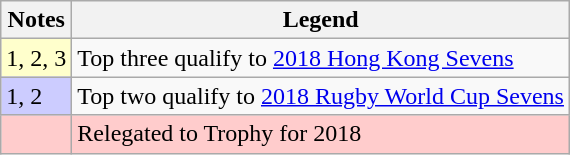<table class="wikitable">
<tr>
<th>Notes</th>
<th>Legend</th>
</tr>
<tr>
<td bgcolor=ffffcc>1, 2, 3</td>
<td>Top three qualify to <a href='#'>2018 Hong Kong Sevens</a></td>
</tr>
<tr>
<td bgcolor=ccccff>1, 2</td>
<td>Top two qualify to <a href='#'>2018 Rugby World Cup Sevens</a></td>
</tr>
<tr bgcolor=ffcccc>
<td></td>
<td>Relegated to Trophy for 2018</td>
</tr>
</table>
